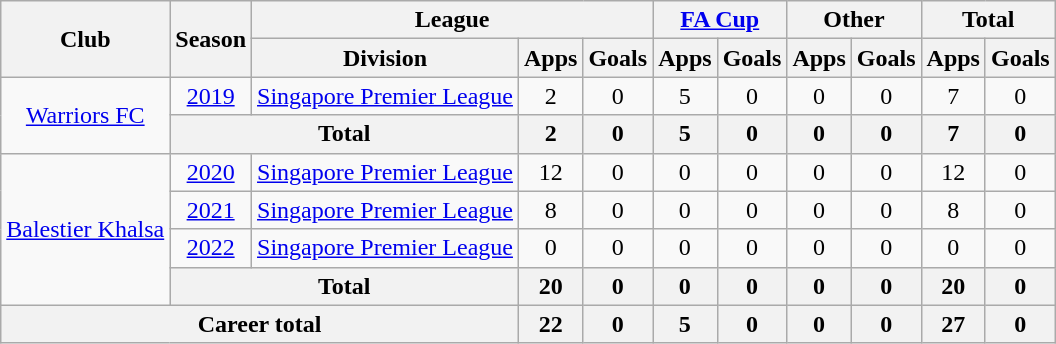<table class="wikitable" style="text-align: center">
<tr>
<th rowspan="2">Club</th>
<th rowspan="2">Season</th>
<th colspan="3">League</th>
<th colspan="2"><a href='#'>FA Cup</a></th>
<th colspan="2">Other</th>
<th colspan="2">Total</th>
</tr>
<tr>
<th>Division</th>
<th>Apps</th>
<th>Goals</th>
<th>Apps</th>
<th>Goals</th>
<th>Apps</th>
<th>Goals</th>
<th>Apps</th>
<th>Goals</th>
</tr>
<tr>
<td rowspan="2"><a href='#'>Warriors FC</a></td>
<td><a href='#'>2019</a></td>
<td><a href='#'>Singapore Premier League</a></td>
<td>2</td>
<td>0</td>
<td>5</td>
<td>0</td>
<td>0</td>
<td>0</td>
<td>7</td>
<td>0</td>
</tr>
<tr>
<th colspan=2>Total</th>
<th>2</th>
<th>0</th>
<th>5</th>
<th>0</th>
<th>0</th>
<th>0</th>
<th>7</th>
<th>0</th>
</tr>
<tr>
<td rowspan="4"><a href='#'>Balestier Khalsa</a></td>
<td><a href='#'>2020</a></td>
<td><a href='#'>Singapore Premier League</a></td>
<td>12</td>
<td>0</td>
<td>0</td>
<td>0</td>
<td>0</td>
<td>0</td>
<td>12</td>
<td>0</td>
</tr>
<tr>
<td><a href='#'>2021</a></td>
<td><a href='#'>Singapore Premier League</a></td>
<td>8</td>
<td>0</td>
<td>0</td>
<td>0</td>
<td>0</td>
<td>0</td>
<td>8</td>
<td>0</td>
</tr>
<tr>
<td><a href='#'>2022</a></td>
<td><a href='#'>Singapore Premier League</a></td>
<td>0</td>
<td>0</td>
<td>0</td>
<td>0</td>
<td>0</td>
<td>0</td>
<td>0</td>
<td>0</td>
</tr>
<tr>
<th colspan=2>Total</th>
<th>20</th>
<th>0</th>
<th>0</th>
<th>0</th>
<th>0</th>
<th>0</th>
<th>20</th>
<th>0</th>
</tr>
<tr>
<th colspan=3>Career total</th>
<th>22</th>
<th>0</th>
<th>5</th>
<th>0</th>
<th>0</th>
<th>0</th>
<th>27</th>
<th>0</th>
</tr>
</table>
